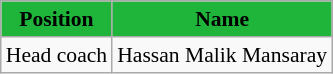<table class="wikitable" style="font-size:90%;">
<tr>
<th style="background-color:#1EB53A;"><span>Position</span></th>
<th style="background-color:#1EB53A;"><span>Name</span></th>
</tr>
<tr>
<td>Head coach</td>
<td align="left"> Hassan Malik Mansaray<br></td>
</tr>
</table>
